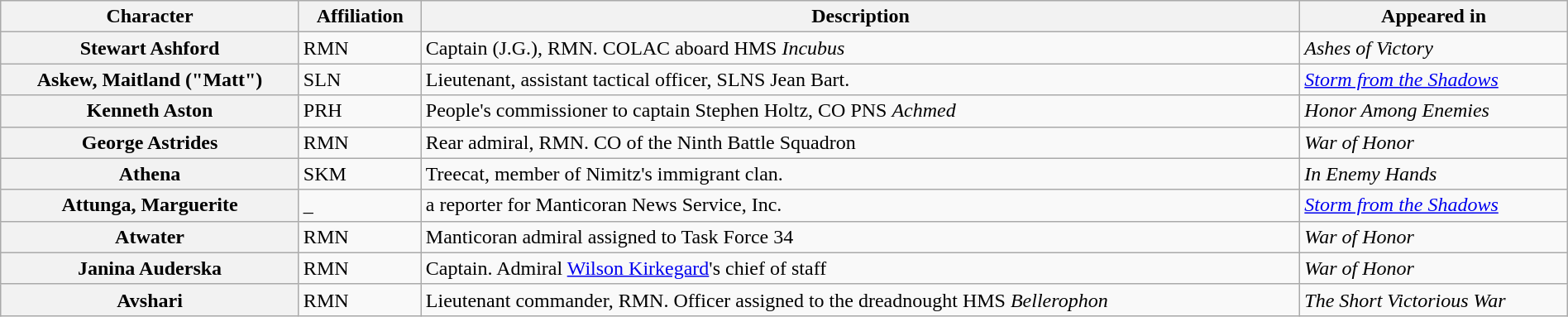<table class="wikitable" style="width: 100%">
<tr>
<th>Character</th>
<th>Affiliation</th>
<th>Description</th>
<th>Appeared in</th>
</tr>
<tr>
<th>Stewart Ashford</th>
<td>RMN</td>
<td>Captain (J.G.), RMN. COLAC aboard HMS <em>Incubus</em></td>
<td><em>Ashes of Victory</em></td>
</tr>
<tr>
<th>Askew, Maitland ("Matt")</th>
<td>SLN</td>
<td>Lieutenant, assistant tactical officer, SLNS Jean Bart.</td>
<td><em><a href='#'>Storm from the Shadows</a></em></td>
</tr>
<tr>
<th>Kenneth Aston</th>
<td>PRH</td>
<td>People's commissioner to captain Stephen Holtz, CO PNS <em>Achmed</em></td>
<td><em>Honor Among Enemies</em></td>
</tr>
<tr>
<th>George Astrides</th>
<td>RMN</td>
<td>Rear admiral, RMN. CO of the Ninth Battle Squadron</td>
<td><em>War of Honor</em></td>
</tr>
<tr>
<th>Athena</th>
<td>SKM</td>
<td>Treecat, member of Nimitz's immigrant clan.</td>
<td><em>In Enemy Hands</em></td>
</tr>
<tr>
<th>Attunga, Marguerite</th>
<td>_</td>
<td>a reporter for Manticoran News Service, Inc.</td>
<td><em><a href='#'>Storm from the Shadows</a></em></td>
</tr>
<tr>
<th>Atwater</th>
<td>RMN</td>
<td>Manticoran admiral assigned to Task Force 34</td>
<td><em>War of Honor</em></td>
</tr>
<tr>
<th>Janina Auderska</th>
<td>RMN</td>
<td>Captain. Admiral <a href='#'>Wilson Kirkegard</a>'s chief of staff</td>
<td><em>War of Honor</em></td>
</tr>
<tr>
<th>Avshari</th>
<td>RMN</td>
<td>Lieutenant commander, RMN. Officer assigned to the dreadnought HMS <em>Bellerophon</em></td>
<td><em>The Short Victorious War</em></td>
</tr>
</table>
